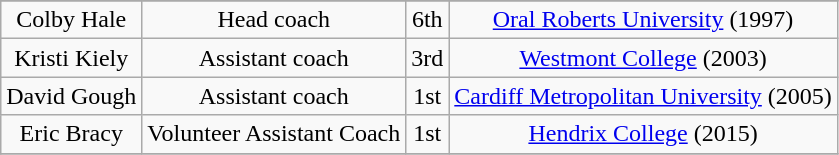<table class="wikitable" style="text-align:center;">
<tr>
</tr>
<tr>
<td>Colby Hale</td>
<td>Head coach</td>
<td>6th</td>
<td><a href='#'>Oral Roberts University</a> (1997)</td>
</tr>
<tr>
<td>Kristi Kiely</td>
<td>Assistant coach</td>
<td>3rd</td>
<td><a href='#'>Westmont College</a> (2003)</td>
</tr>
<tr>
<td>David Gough</td>
<td>Assistant coach</td>
<td>1st</td>
<td><a href='#'>Cardiff Metropolitan University</a> (2005)</td>
</tr>
<tr>
<td>Eric Bracy</td>
<td>Volunteer Assistant Coach</td>
<td>1st</td>
<td><a href='#'>Hendrix College</a> (2015)</td>
</tr>
<tr>
</tr>
</table>
